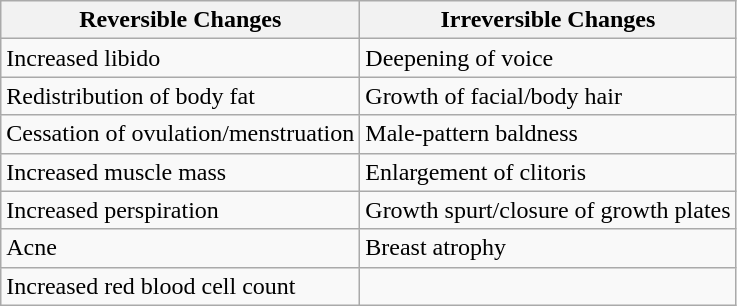<table class="wikitable">
<tr>
<th>Reversible Changes</th>
<th>Irreversible Changes</th>
</tr>
<tr>
<td>Increased libido</td>
<td>Deepening of voice</td>
</tr>
<tr>
<td>Redistribution of body fat</td>
<td>Growth of facial/body hair</td>
</tr>
<tr>
<td>Cessation of ovulation/menstruation</td>
<td>Male-pattern baldness</td>
</tr>
<tr>
<td>Increased muscle mass</td>
<td>Enlargement of clitoris</td>
</tr>
<tr>
<td>Increased perspiration</td>
<td>Growth spurt/closure of growth plates</td>
</tr>
<tr>
<td>Acne</td>
<td>Breast atrophy</td>
</tr>
<tr>
<td>Increased red blood cell count</td>
<td></td>
</tr>
</table>
